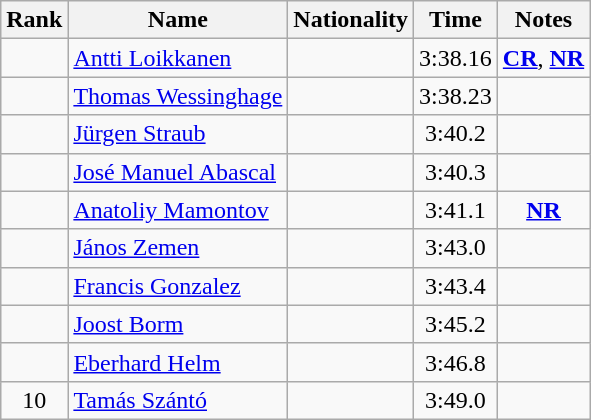<table class="wikitable sortable" style="text-align:center">
<tr>
<th>Rank</th>
<th>Name</th>
<th>Nationality</th>
<th>Time</th>
<th>Notes</th>
</tr>
<tr>
<td></td>
<td align="left"><a href='#'>Antti Loikkanen</a></td>
<td align=left></td>
<td>3:38.16</td>
<td><strong><a href='#'>CR</a></strong>, <strong><a href='#'>NR</a></strong></td>
</tr>
<tr>
<td></td>
<td align="left"><a href='#'>Thomas Wessinghage</a></td>
<td align=left></td>
<td>3:38.23</td>
<td></td>
</tr>
<tr>
<td></td>
<td align="left"><a href='#'>Jürgen Straub</a></td>
<td align=left></td>
<td>3:40.2</td>
<td></td>
</tr>
<tr>
<td></td>
<td align="left"><a href='#'>José Manuel Abascal</a></td>
<td align=left></td>
<td>3:40.3</td>
<td></td>
</tr>
<tr>
<td></td>
<td align="left"><a href='#'>Anatoliy Mamontov</a></td>
<td align=left></td>
<td>3:41.1</td>
<td><strong><a href='#'>NR</a></strong></td>
</tr>
<tr>
<td></td>
<td align="left"><a href='#'>János Zemen</a></td>
<td align=left></td>
<td>3:43.0</td>
<td></td>
</tr>
<tr>
<td></td>
<td align="left"><a href='#'>Francis Gonzalez</a></td>
<td align=left></td>
<td>3:43.4</td>
<td></td>
</tr>
<tr>
<td></td>
<td align="left"><a href='#'>Joost Borm</a></td>
<td align=left></td>
<td>3:45.2</td>
<td></td>
</tr>
<tr>
<td></td>
<td align="left"><a href='#'>Eberhard Helm</a></td>
<td align=left></td>
<td>3:46.8</td>
<td></td>
</tr>
<tr>
<td>10</td>
<td align="left"><a href='#'>Tamás Szántó</a></td>
<td align=left></td>
<td>3:49.0</td>
<td></td>
</tr>
</table>
